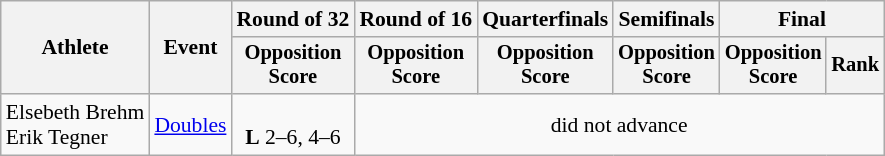<table class=wikitable style="font-size:90%">
<tr>
<th rowspan=2>Athlete</th>
<th rowspan=2>Event</th>
<th>Round of 32</th>
<th>Round of 16</th>
<th>Quarterfinals</th>
<th>Semifinals</th>
<th colspan=2>Final</th>
</tr>
<tr style="font-size:95%">
<th>Opposition<br>Score</th>
<th>Opposition<br>Score</th>
<th>Opposition<br>Score</th>
<th>Opposition<br>Score</th>
<th>Opposition<br>Score</th>
<th>Rank</th>
</tr>
<tr align=center>
<td align=left>Elsebeth Brehm <br> Erik Tegner</td>
<td align=left><a href='#'>Doubles</a></td>
<td> <br> <strong>L</strong> 2–6, 4–6</td>
<td colspan=5>did not advance</td>
</tr>
</table>
